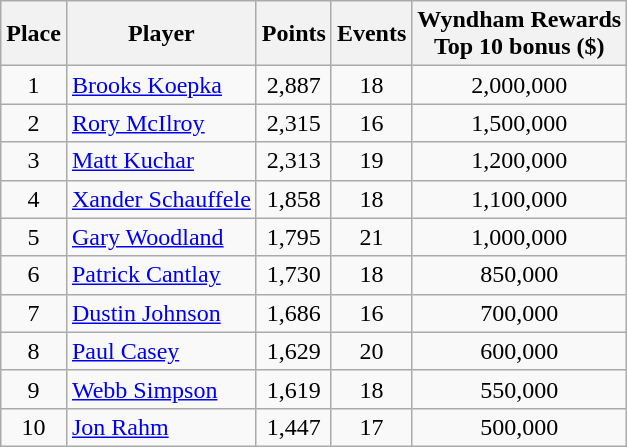<table class="wikitable">
<tr>
<th>Place</th>
<th>Player</th>
<th>Points</th>
<th>Events</th>
<th>Wyndham Rewards<br>Top 10 bonus ($)</th>
</tr>
<tr>
<td align=center>1</td>
<td> <a href='#'>Brooks Koepka</a></td>
<td align=center>2,887</td>
<td align=center>18</td>
<td align=center>2,000,000</td>
</tr>
<tr>
<td align=center>2</td>
<td> <a href='#'>Rory McIlroy</a></td>
<td align=center>2,315</td>
<td align=center>16</td>
<td align=center>1,500,000</td>
</tr>
<tr>
<td align=center>3</td>
<td> <a href='#'>Matt Kuchar</a></td>
<td align=center>2,313</td>
<td align=center>19</td>
<td align=center>1,200,000</td>
</tr>
<tr>
<td align=center>4</td>
<td> <a href='#'>Xander Schauffele</a></td>
<td align=center>1,858</td>
<td align=center>18</td>
<td align=center>1,100,000</td>
</tr>
<tr>
<td align=center>5</td>
<td> <a href='#'>Gary Woodland</a></td>
<td align=center>1,795</td>
<td align=center>21</td>
<td align=center>1,000,000</td>
</tr>
<tr>
<td align=center>6</td>
<td> <a href='#'>Patrick Cantlay</a></td>
<td align=center>1,730</td>
<td align=center>18</td>
<td align=center>850,000</td>
</tr>
<tr>
<td align=center>7</td>
<td> <a href='#'>Dustin Johnson</a></td>
<td align=center>1,686</td>
<td align=center>16</td>
<td align=center>700,000</td>
</tr>
<tr>
<td align=center>8</td>
<td> <a href='#'>Paul Casey</a></td>
<td align=center>1,629</td>
<td align=center>20</td>
<td align=center>600,000</td>
</tr>
<tr>
<td align=center>9</td>
<td> <a href='#'>Webb Simpson</a></td>
<td align=center>1,619</td>
<td align=center>18</td>
<td align=center>550,000</td>
</tr>
<tr>
<td align=center>10</td>
<td> <a href='#'>Jon Rahm</a></td>
<td align=center>1,447</td>
<td align=center>17</td>
<td align=center>500,000</td>
</tr>
</table>
